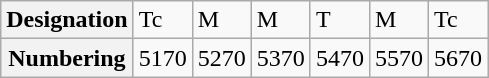<table class="wikitable">
<tr>
<th>Designation</th>
<td>Tc</td>
<td>M</td>
<td>M</td>
<td>T</td>
<td>M</td>
<td>Tc</td>
</tr>
<tr>
<th>Numbering</th>
<td>5170</td>
<td>5270</td>
<td>5370</td>
<td>5470</td>
<td>5570</td>
<td>5670</td>
</tr>
</table>
